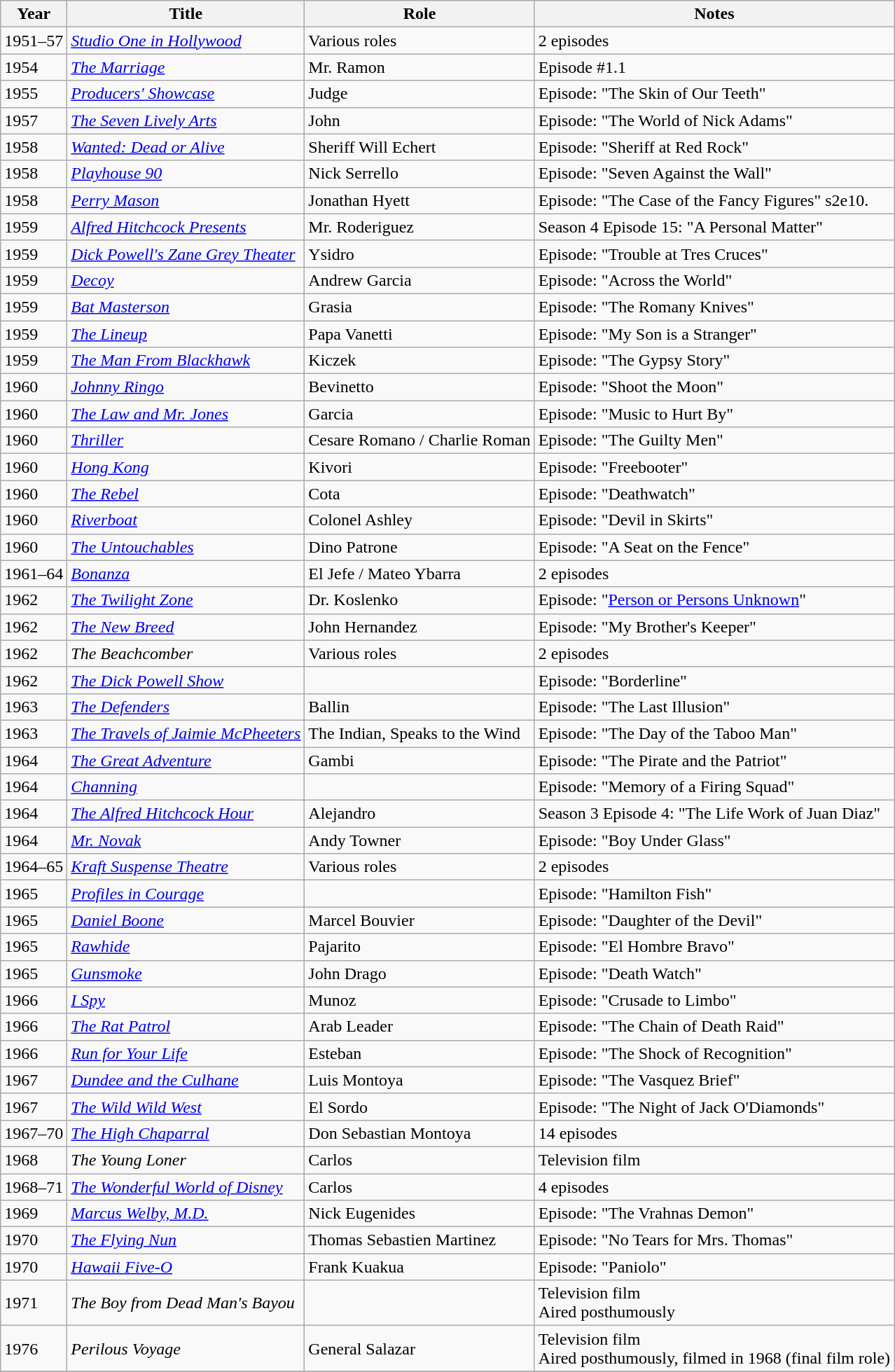<table class="wikitable sortable">
<tr>
<th>Year</th>
<th>Title</th>
<th>Role</th>
<th class="unsortable">Notes</th>
</tr>
<tr>
<td>1951–57</td>
<td><em><a href='#'>Studio One in Hollywood</a></em></td>
<td>Various roles</td>
<td>2 episodes</td>
</tr>
<tr>
<td>1954</td>
<td><em><a href='#'>The Marriage</a></em></td>
<td>Mr. Ramon</td>
<td>Episode #1.1</td>
</tr>
<tr>
<td>1955</td>
<td><em><a href='#'>Producers' Showcase</a></em></td>
<td>Judge</td>
<td>Episode: "The Skin of Our Teeth"</td>
</tr>
<tr>
<td>1957</td>
<td><em><a href='#'>The Seven Lively Arts</a></em></td>
<td>John</td>
<td>Episode: "The World of Nick Adams"</td>
</tr>
<tr>
<td>1958</td>
<td><em><a href='#'>Wanted: Dead or Alive</a></em></td>
<td>Sheriff Will Echert</td>
<td>Episode: "Sheriff at Red Rock"</td>
</tr>
<tr>
<td>1958</td>
<td><em><a href='#'>Playhouse 90</a></em></td>
<td>Nick Serrello</td>
<td>Episode: "Seven Against the Wall"</td>
</tr>
<tr>
<td>1958</td>
<td><em><a href='#'>Perry Mason</a></em></td>
<td>Jonathan Hyett</td>
<td>Episode: "The Case of the Fancy Figures" s2e10.</td>
</tr>
<tr>
<td>1959</td>
<td><em><a href='#'>Alfred Hitchcock Presents</a></em></td>
<td>Mr. Roderiguez</td>
<td>Season 4 Episode 15: "A Personal Matter"</td>
</tr>
<tr>
<td>1959</td>
<td><em><a href='#'>Dick Powell's Zane Grey Theater</a></em></td>
<td>Ysidro</td>
<td>Episode: "Trouble at Tres Cruces"</td>
</tr>
<tr>
<td>1959</td>
<td><em><a href='#'>Decoy</a></em></td>
<td>Andrew Garcia</td>
<td>Episode: "Across the World"</td>
</tr>
<tr>
<td>1959</td>
<td><em><a href='#'>Bat Masterson</a></em></td>
<td>Grasia</td>
<td>Episode: "The Romany Knives"</td>
</tr>
<tr>
<td>1959</td>
<td><em><a href='#'>The Lineup</a></em></td>
<td>Papa Vanetti</td>
<td>Episode: "My Son is a Stranger"</td>
</tr>
<tr>
<td>1959</td>
<td><em><a href='#'>The Man From Blackhawk</a></em></td>
<td>Kiczek</td>
<td>Episode: "The Gypsy Story"</td>
</tr>
<tr>
<td>1960</td>
<td><em><a href='#'>Johnny Ringo</a></em></td>
<td>Bevinetto</td>
<td>Episode: "Shoot the Moon"</td>
</tr>
<tr>
<td>1960</td>
<td><em><a href='#'>The Law and Mr. Jones</a></em></td>
<td>Garcia</td>
<td>Episode: "Music to Hurt By"</td>
</tr>
<tr>
<td>1960</td>
<td><em><a href='#'>Thriller</a></em></td>
<td>Cesare Romano / Charlie Roman</td>
<td>Episode: "The Guilty Men"</td>
</tr>
<tr>
<td>1960</td>
<td><em><a href='#'>Hong Kong</a></em></td>
<td>Kivori</td>
<td>Episode: "Freebooter"</td>
</tr>
<tr>
<td>1960</td>
<td><em><a href='#'>The Rebel</a></em></td>
<td>Cota</td>
<td>Episode: "Deathwatch"</td>
</tr>
<tr>
<td>1960</td>
<td><em><a href='#'>Riverboat</a></em></td>
<td>Colonel Ashley</td>
<td>Episode: "Devil in Skirts"</td>
</tr>
<tr>
<td>1960</td>
<td><em><a href='#'>The Untouchables</a></em></td>
<td>Dino Patrone</td>
<td>Episode: "A Seat on the Fence"</td>
</tr>
<tr>
<td>1961–64</td>
<td><em><a href='#'>Bonanza</a></em></td>
<td>El Jefe / Mateo Ybarra</td>
<td>2 episodes</td>
</tr>
<tr>
<td>1962</td>
<td><em><a href='#'>The Twilight Zone</a></em></td>
<td>Dr. Koslenko</td>
<td>Episode: "<a href='#'>Person or Persons Unknown</a>"</td>
</tr>
<tr>
<td>1962</td>
<td><em><a href='#'>The New Breed</a></em></td>
<td>John Hernandez</td>
<td>Episode: "My Brother's Keeper"</td>
</tr>
<tr>
<td>1962</td>
<td><em>The Beachcomber</em></td>
<td>Various roles</td>
<td>2 episodes</td>
</tr>
<tr>
<td>1962</td>
<td><em><a href='#'>The Dick Powell Show</a></em></td>
<td></td>
<td>Episode: "Borderline"</td>
</tr>
<tr>
<td>1963</td>
<td><em><a href='#'>The Defenders</a></em></td>
<td>Ballin</td>
<td>Episode: "The Last Illusion"</td>
</tr>
<tr>
<td>1963</td>
<td><em><a href='#'>The Travels of Jaimie McPheeters</a></em></td>
<td>The Indian, Speaks to the Wind</td>
<td>Episode: "The Day of the Taboo Man"</td>
</tr>
<tr>
<td>1964</td>
<td><em><a href='#'>The Great Adventure</a></em></td>
<td>Gambi</td>
<td>Episode: "The Pirate and the Patriot"</td>
</tr>
<tr>
<td>1964</td>
<td><em><a href='#'>Channing</a></em></td>
<td></td>
<td>Episode: "Memory of a Firing Squad"</td>
</tr>
<tr>
<td>1964</td>
<td><em><a href='#'>The Alfred Hitchcock Hour</a></em></td>
<td>Alejandro</td>
<td>Season 3 Episode 4: "The Life Work of Juan Diaz"</td>
</tr>
<tr>
<td>1964</td>
<td><em><a href='#'>Mr. Novak</a></em></td>
<td>Andy Towner</td>
<td>Episode: "Boy Under Glass"</td>
</tr>
<tr>
<td>1964–65</td>
<td><em><a href='#'>Kraft Suspense Theatre</a></em></td>
<td>Various roles</td>
<td>2 episodes</td>
</tr>
<tr>
<td>1965</td>
<td><em><a href='#'>Profiles in Courage</a></em></td>
<td></td>
<td>Episode: "Hamilton Fish"</td>
</tr>
<tr>
<td>1965</td>
<td><em><a href='#'>Daniel Boone</a></em></td>
<td>Marcel Bouvier</td>
<td>Episode: "Daughter of the Devil"</td>
</tr>
<tr>
<td>1965</td>
<td><em><a href='#'>Rawhide</a></em></td>
<td>Pajarito</td>
<td>Episode: "El Hombre Bravo"</td>
</tr>
<tr>
<td>1965</td>
<td><em><a href='#'>Gunsmoke</a></em></td>
<td>John Drago</td>
<td>Episode: "Death Watch"</td>
</tr>
<tr>
<td>1966</td>
<td><em><a href='#'>I Spy</a></em></td>
<td>Munoz</td>
<td>Episode: "Crusade to Limbo"</td>
</tr>
<tr>
<td>1966</td>
<td><em><a href='#'>The Rat Patrol</a></em></td>
<td>Arab Leader</td>
<td>Episode: "The Chain of Death Raid"</td>
</tr>
<tr>
<td>1966</td>
<td><em><a href='#'>Run for Your Life</a></em></td>
<td>Esteban</td>
<td>Episode: "The Shock of Recognition"</td>
</tr>
<tr>
<td>1967</td>
<td><em><a href='#'>Dundee and the Culhane</a></em></td>
<td>Luis Montoya</td>
<td>Episode: "The Vasquez Brief"</td>
</tr>
<tr>
<td>1967</td>
<td><em><a href='#'>The Wild Wild West</a></em></td>
<td>El Sordo</td>
<td>Episode: "The Night of Jack O'Diamonds"</td>
</tr>
<tr>
<td>1967–70</td>
<td><em><a href='#'>The High Chaparral</a></em></td>
<td>Don Sebastian Montoya</td>
<td>14 episodes</td>
</tr>
<tr>
<td>1968</td>
<td><em>The Young Loner</em></td>
<td>Carlos</td>
<td>Television film</td>
</tr>
<tr>
<td>1968–71</td>
<td><em><a href='#'>The Wonderful World of Disney</a></em></td>
<td>Carlos</td>
<td>4 episodes</td>
</tr>
<tr>
<td>1969</td>
<td><em><a href='#'>Marcus Welby, M.D.</a></em></td>
<td>Nick Eugenides</td>
<td>Episode: "The Vrahnas Demon"</td>
</tr>
<tr>
<td>1970</td>
<td><em><a href='#'>The Flying Nun</a></em></td>
<td>Thomas Sebastien Martinez</td>
<td>Episode: "No Tears for Mrs. Thomas"</td>
</tr>
<tr>
<td>1970</td>
<td><em><a href='#'>Hawaii Five-O</a></em></td>
<td>Frank Kuakua</td>
<td>Episode: "Paniolo"</td>
</tr>
<tr>
<td>1971</td>
<td><em>The Boy from Dead Man's Bayou</em></td>
<td></td>
<td>Television film<br>Aired posthumously</td>
</tr>
<tr>
<td>1976</td>
<td><em>Perilous Voyage</em></td>
<td>General Salazar</td>
<td>Television film<br>Aired posthumously, filmed in 1968 (final film role)</td>
</tr>
<tr>
</tr>
</table>
